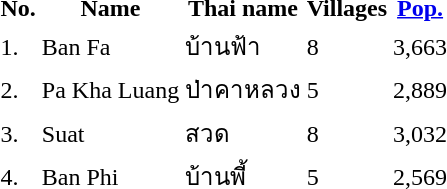<table>
<tr>
<th>No.</th>
<th>Name</th>
<th>Thai name</th>
<th>Villages</th>
<th><a href='#'>Pop.</a></th>
</tr>
<tr>
<td>1.</td>
<td>Ban Fa</td>
<td>บ้านฟ้า</td>
<td>8</td>
<td>3,663</td>
<td></td>
</tr>
<tr>
<td>2.</td>
<td>Pa Kha Luang</td>
<td>ป่าคาหลวง</td>
<td>5</td>
<td>2,889</td>
<td></td>
</tr>
<tr>
<td>3.</td>
<td>Suat</td>
<td>สวด</td>
<td>8</td>
<td>3,032</td>
<td></td>
</tr>
<tr>
<td>4.</td>
<td>Ban Phi</td>
<td>บ้านพี้</td>
<td>5</td>
<td>2,569</td>
<td></td>
</tr>
</table>
